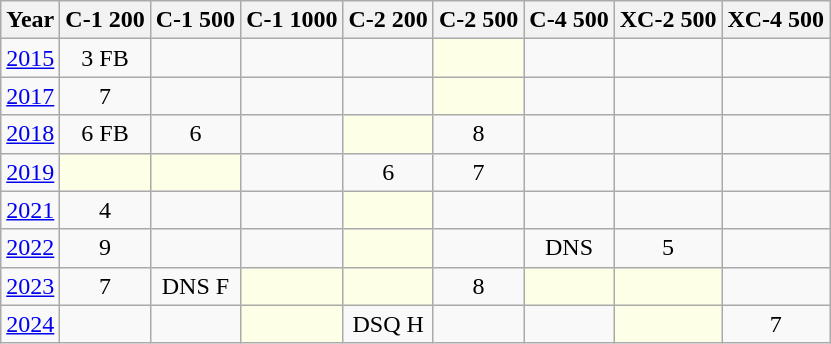<table class="wikitable" style="text-align:center;">
<tr>
<th>Year</th>
<th>C-1 200</th>
<th>C-1 500</th>
<th>C-1 1000</th>
<th>C-2 200</th>
<th>C-2 500</th>
<th>C-4 500</th>
<th>XC-2 500</th>
<th>XC-4 500</th>
</tr>
<tr>
<td><a href='#'>2015</a></td>
<td>3 FB</td>
<td></td>
<td></td>
<td></td>
<td style="background:#fdffe7"></td>
<td></td>
<td></td>
<td></td>
</tr>
<tr>
<td><a href='#'>2017</a></td>
<td>7</td>
<td></td>
<td></td>
<td></td>
<td style="background:#fdffe7"></td>
<td></td>
<td></td>
<td></td>
</tr>
<tr>
<td><a href='#'>2018</a></td>
<td>6 FB</td>
<td>6</td>
<td></td>
<td style="background:#fdffe7"></td>
<td>8</td>
<td></td>
<td></td>
<td></td>
</tr>
<tr>
<td><a href='#'>2019</a></td>
<td style="background:#fdffe7"></td>
<td style="background:#fdffe7"></td>
<td></td>
<td>6</td>
<td>7</td>
<td></td>
<td></td>
<td></td>
</tr>
<tr>
<td><a href='#'>2021</a></td>
<td>4</td>
<td></td>
<td></td>
<td style="background:#fdffe7"></td>
<td></td>
<td></td>
<td></td>
<td></td>
</tr>
<tr>
<td><a href='#'>2022</a></td>
<td>9</td>
<td></td>
<td></td>
<td style="background:#fdffe7"></td>
<td></td>
<td>DNS</td>
<td>5</td>
<td></td>
</tr>
<tr>
<td><a href='#'>2023</a></td>
<td>7</td>
<td>DNS F</td>
<td style="background:#fdffe7"></td>
<td style="background:#fdffe7"></td>
<td>8</td>
<td style="background:#fdffe7"></td>
<td style="background:#fdffe7"></td>
<td></td>
</tr>
<tr>
<td><a href='#'>2024</a></td>
<td></td>
<td></td>
<td style="background:#fdffe7"></td>
<td>DSQ H</td>
<td></td>
<td></td>
<td style="background:#fdffe7"></td>
<td>7</td>
</tr>
</table>
